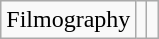<table class="wikitable">
<tr>
<td>Filmography</td>
<td></td>
<td></td>
</tr>
</table>
